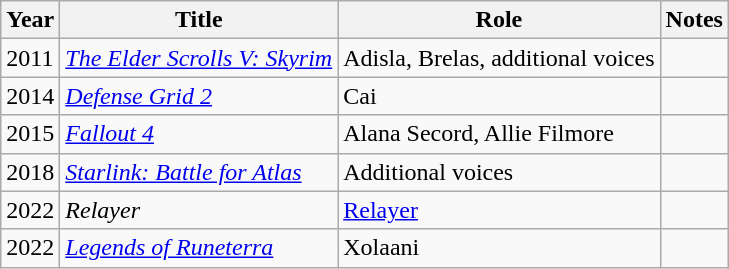<table class="wikitable sortable">
<tr>
<th>Year</th>
<th>Title</th>
<th>Role</th>
<th>Notes</th>
</tr>
<tr>
<td>2011</td>
<td data-sort-value="Elder Scrolls V: Skyrim, The"><em><a href='#'>The Elder Scrolls V: Skyrim</a></em></td>
<td>Adisla, Brelas, additional voices</td>
<td></td>
</tr>
<tr>
<td>2014</td>
<td><em><a href='#'>Defense Grid 2</a></em></td>
<td>Cai</td>
<td></td>
</tr>
<tr>
<td>2015</td>
<td><em><a href='#'>Fallout 4</a></em></td>
<td>Alana Secord, Allie Filmore</td>
<td></td>
</tr>
<tr>
<td>2018</td>
<td><em><a href='#'>Starlink: Battle for Atlas</a></em></td>
<td>Additional voices</td>
<td></td>
</tr>
<tr>
<td>2022</td>
<td><em>Relayer</em></td>
<td><a href='#'>Relayer</a></td>
<td></td>
</tr>
<tr>
<td>2022</td>
<td><em><a href='#'>Legends of Runeterra</a></em></td>
<td>Xolaani</td>
<td></td>
</tr>
</table>
